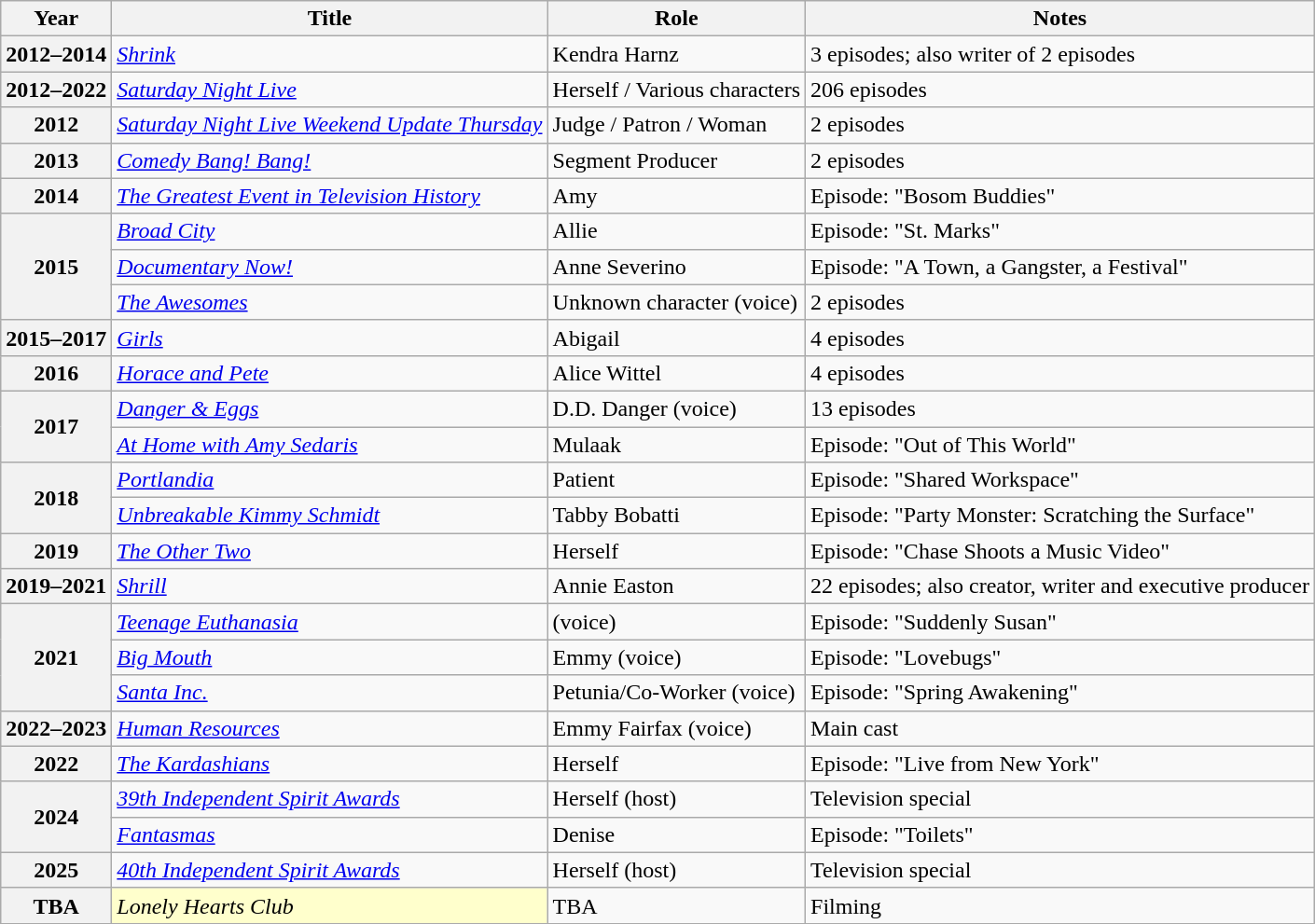<table class = "wikitable sortable plainrowheaders">
<tr>
<th>Year</th>
<th>Title</th>
<th>Role</th>
<th class = "unsortable">Notes</th>
</tr>
<tr>
<th scope="row">2012–2014</th>
<td><em><a href='#'>Shrink</a></em></td>
<td>Kendra Harnz</td>
<td>3 episodes; also writer of 2 episodes</td>
</tr>
<tr>
<th scope="row">2012–2022</th>
<td><em><a href='#'>Saturday Night Live</a></em></td>
<td>Herself / Various characters</td>
<td>206 episodes</td>
</tr>
<tr>
<th scope="row">2012</th>
<td><em><a href='#'>Saturday Night Live Weekend Update Thursday</a></em></td>
<td>Judge / Patron / Woman</td>
<td>2 episodes</td>
</tr>
<tr>
<th scope="row">2013</th>
<td><em><a href='#'>Comedy Bang! Bang!</a></em></td>
<td>Segment Producer</td>
<td>2 episodes</td>
</tr>
<tr>
<th scope="row">2014</th>
<td><em><a href='#'>The Greatest Event in Television History</a></em></td>
<td>Amy</td>
<td>Episode: "Bosom Buddies"</td>
</tr>
<tr>
<th scope="row" rowspan="3">2015</th>
<td><em><a href='#'>Broad City</a></em></td>
<td>Allie</td>
<td>Episode: "St. Marks"</td>
</tr>
<tr>
<td><em><a href='#'>Documentary Now!</a></em></td>
<td>Anne Severino</td>
<td>Episode: "A Town, a Gangster, a Festival"</td>
</tr>
<tr>
<td><em><a href='#'>The Awesomes</a></em></td>
<td>Unknown character (voice)</td>
<td>2 episodes</td>
</tr>
<tr>
<th scope="row">2015–2017</th>
<td><em><a href='#'>Girls</a></em></td>
<td>Abigail</td>
<td>4 episodes</td>
</tr>
<tr>
<th scope="row">2016</th>
<td><em><a href='#'>Horace and Pete</a></em></td>
<td>Alice Wittel</td>
<td>4 episodes</td>
</tr>
<tr>
<th scope="row" rowspan="2">2017</th>
<td><em><a href='#'>Danger & Eggs</a></em></td>
<td>D.D. Danger (voice)</td>
<td>13 episodes</td>
</tr>
<tr>
<td><em><a href='#'>At Home with Amy Sedaris</a></em></td>
<td>Mulaak</td>
<td>Episode: "Out of This World"</td>
</tr>
<tr>
<th scope="row" rowspan="2">2018</th>
<td><em><a href='#'>Portlandia</a></em></td>
<td>Patient</td>
<td>Episode: "Shared Workspace"</td>
</tr>
<tr>
<td><em><a href='#'>Unbreakable Kimmy Schmidt</a></em></td>
<td>Tabby Bobatti</td>
<td>Episode: "Party Monster: Scratching the Surface"</td>
</tr>
<tr>
<th scope="row">2019</th>
<td><em><a href='#'>The Other Two</a></em></td>
<td>Herself</td>
<td>Episode: "Chase Shoots a Music Video"</td>
</tr>
<tr>
<th scope="row">2019–2021</th>
<td><em><a href='#'>Shrill</a></em></td>
<td>Annie Easton</td>
<td>22 episodes; also creator, writer and executive producer</td>
</tr>
<tr>
<th scope="row" rowspan="3">2021</th>
<td><em><a href='#'>Teenage Euthanasia</a></em></td>
<td>(voice)</td>
<td>Episode: "Suddenly Susan"</td>
</tr>
<tr>
<td><em><a href='#'>Big Mouth</a></em></td>
<td>Emmy (voice)</td>
<td>Episode: "Lovebugs"</td>
</tr>
<tr>
<td><em><a href='#'>Santa Inc.</a></em></td>
<td>Petunia/Co-Worker (voice)</td>
<td>Episode: "Spring Awakening"</td>
</tr>
<tr>
<th scope="row">2022–2023</th>
<td><em><a href='#'>Human Resources</a></em></td>
<td>Emmy Fairfax (voice)</td>
<td>Main cast</td>
</tr>
<tr>
<th scope="row">2022</th>
<td><em><a href='#'>The Kardashians</a></em></td>
<td>Herself</td>
<td>Episode: "Live from New York"</td>
</tr>
<tr>
<th scope="row" rowspan="2">2024</th>
<td><em><a href='#'>39th Independent Spirit Awards</a></em></td>
<td>Herself (host)</td>
<td>Television special</td>
</tr>
<tr>
<td><em><a href='#'>Fantasmas</a></em></td>
<td>Denise</td>
<td>Episode: "Toilets"</td>
</tr>
<tr>
<th scope="row">2025</th>
<td><em><a href='#'>40th Independent Spirit Awards</a></em></td>
<td>Herself (host)</td>
<td>Television special</td>
</tr>
<tr>
<th scope="row">TBA</th>
<td style="background:#FFFFCC;"><em>Lonely Hearts Club</em></td>
<td>TBA</td>
<td>Filming</td>
</tr>
</table>
